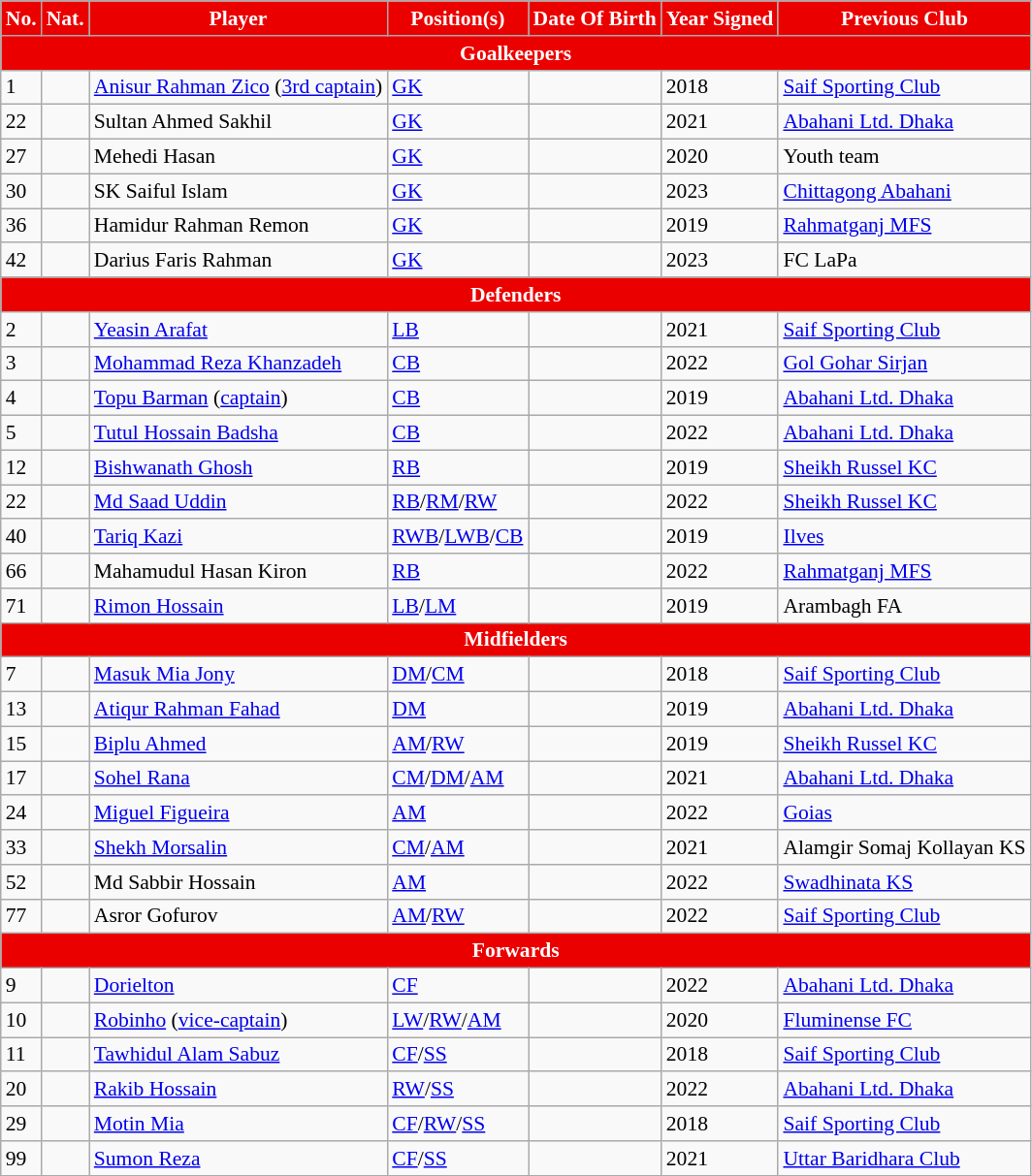<table class="wikitable" style="text-align:left; font-size:90%;">
<tr>
<th style="background:#EB0000; color:white; text-align:center;">No.</th>
<th style="background:#EB0000; color:white; text-align:center;">Nat.</th>
<th style="background:#EB0000; color:white; text-align:center;">Player</th>
<th style="background:#EB0000; color:white; text-align:center;">Position(s)</th>
<th style="background:#EB0000; color:white; text-align:center;">Date Of Birth</th>
<th style="background:#EB0000; color:white; text-align:center;">Year Signed</th>
<th style="background:#EB0000; color:white; text-align:center;">Previous Club</th>
</tr>
<tr>
<th colspan="7" style="background:#EB0000; color:white; text-align:center"><strong>Goalkeepers</strong></th>
</tr>
<tr>
<td>1</td>
<td></td>
<td><a href='#'>Anisur Rahman Zico</a> (<a href='#'>3rd captain</a>)</td>
<td><a href='#'>GK</a></td>
<td></td>
<td>2018</td>
<td> <a href='#'>Saif Sporting Club</a></td>
</tr>
<tr>
<td>22</td>
<td></td>
<td>Sultan Ahmed Sakhil</td>
<td><a href='#'>GK</a></td>
<td></td>
<td>2021</td>
<td> <a href='#'>Abahani Ltd. Dhaka</a></td>
</tr>
<tr>
<td>27</td>
<td></td>
<td>Mehedi Hasan</td>
<td><a href='#'>GK</a></td>
<td></td>
<td>2020</td>
<td>Youth team</td>
</tr>
<tr>
<td>30</td>
<td></td>
<td>SK Saiful Islam</td>
<td><a href='#'>GK</a></td>
<td></td>
<td>2023</td>
<td> <a href='#'>Chittagong Abahani</a></td>
</tr>
<tr>
<td>36</td>
<td></td>
<td>Hamidur Rahman Remon</td>
<td><a href='#'>GK</a></td>
<td></td>
<td>2019</td>
<td> <a href='#'>Rahmatganj MFS</a></td>
</tr>
<tr>
<td>42</td>
<td></td>
<td>Darius Faris Rahman</td>
<td><a href='#'>GK</a></td>
<td></td>
<td>2023</td>
<td> FC LaPa</td>
</tr>
<tr>
<th colspan="7" style="background:#EB0000; color:white; text-align:center"><strong>Defenders</strong></th>
</tr>
<tr>
<td>2</td>
<td></td>
<td><a href='#'>Yeasin Arafat</a></td>
<td><a href='#'>LB</a></td>
<td></td>
<td>2021</td>
<td> <a href='#'>Saif Sporting Club</a></td>
</tr>
<tr>
<td>3</td>
<td></td>
<td><a href='#'>Mohammad Reza Khanzadeh</a></td>
<td><a href='#'>CB</a></td>
<td></td>
<td>2022</td>
<td> <a href='#'>Gol Gohar Sirjan</a></td>
</tr>
<tr>
<td>4</td>
<td></td>
<td><a href='#'>Topu Barman</a> (<a href='#'>captain</a>)</td>
<td><a href='#'>CB</a></td>
<td></td>
<td>2019</td>
<td> <a href='#'>Abahani Ltd. Dhaka</a></td>
</tr>
<tr>
<td>5</td>
<td></td>
<td><a href='#'>Tutul Hossain Badsha</a></td>
<td><a href='#'>CB</a></td>
<td></td>
<td>2022</td>
<td> <a href='#'>Abahani Ltd. Dhaka</a></td>
</tr>
<tr>
<td>12</td>
<td></td>
<td><a href='#'>Bishwanath Ghosh</a></td>
<td><a href='#'>RB</a></td>
<td></td>
<td>2019</td>
<td> <a href='#'>Sheikh Russel KC</a></td>
</tr>
<tr>
<td>22</td>
<td></td>
<td><a href='#'>Md Saad Uddin</a></td>
<td><a href='#'>RB</a>/<a href='#'>RM</a>/<a href='#'>RW</a></td>
<td></td>
<td>2022</td>
<td> <a href='#'>Sheikh Russel KC</a></td>
</tr>
<tr>
<td>40</td>
<td></td>
<td><a href='#'>Tariq Kazi</a></td>
<td><a href='#'>RWB</a>/<a href='#'>LWB</a>/<a href='#'>CB</a></td>
<td></td>
<td>2019</td>
<td> <a href='#'>Ilves</a></td>
</tr>
<tr>
<td>66</td>
<td></td>
<td>Mahamudul Hasan Kiron</td>
<td><a href='#'>RB</a></td>
<td></td>
<td>2022</td>
<td> <a href='#'>Rahmatganj MFS</a></td>
</tr>
<tr>
<td>71</td>
<td></td>
<td><a href='#'>Rimon Hossain</a></td>
<td><a href='#'>LB</a>/<a href='#'>LM</a></td>
<td></td>
<td>2019</td>
<td> Arambagh FA</td>
</tr>
<tr>
<th colspan="7" style="background:#EB0000; color:white; text-align:center"><strong>Midfielders</strong></th>
</tr>
<tr>
<td>7</td>
<td></td>
<td><a href='#'>Masuk Mia Jony</a></td>
<td><a href='#'>DM</a>/<a href='#'>CM</a></td>
<td></td>
<td>2018</td>
<td> <a href='#'>Saif Sporting Club</a></td>
</tr>
<tr>
<td>13</td>
<td></td>
<td><a href='#'>Atiqur Rahman Fahad</a></td>
<td><a href='#'>DM</a></td>
<td></td>
<td>2019</td>
<td> <a href='#'>Abahani Ltd. Dhaka</a></td>
</tr>
<tr>
<td>15</td>
<td></td>
<td><a href='#'>Biplu Ahmed</a></td>
<td><a href='#'>AM</a>/<a href='#'>RW</a></td>
<td></td>
<td>2019</td>
<td> <a href='#'>Sheikh Russel KC</a></td>
</tr>
<tr>
<td>17</td>
<td></td>
<td><a href='#'>Sohel Rana</a></td>
<td><a href='#'>CM</a>/<a href='#'>DM</a>/<a href='#'>AM</a></td>
<td></td>
<td>2021</td>
<td> <a href='#'>Abahani Ltd. Dhaka</a></td>
</tr>
<tr>
<td>24</td>
<td></td>
<td><a href='#'>Miguel Figueira</a></td>
<td><a href='#'>AM</a></td>
<td></td>
<td>2022</td>
<td> <a href='#'>Goias</a></td>
</tr>
<tr>
<td>33</td>
<td></td>
<td><a href='#'>Shekh Morsalin</a></td>
<td><a href='#'>CM</a>/<a href='#'>AM</a></td>
<td></td>
<td>2021</td>
<td>  Alamgir Somaj Kollayan KS</td>
</tr>
<tr>
<td>52</td>
<td></td>
<td>Md Sabbir Hossain</td>
<td><a href='#'>AM</a></td>
<td></td>
<td>2022</td>
<td> <a href='#'>Swadhinata KS</a></td>
</tr>
<tr>
<td>77</td>
<td></td>
<td>Asror Gofurov</td>
<td><a href='#'>AM</a>/<a href='#'>RW</a></td>
<td></td>
<td>2022</td>
<td> <a href='#'>Saif Sporting Club</a></td>
</tr>
<tr>
<th colspan="7" style="background:#EB0000; color:white; text-align:center"><strong>Forwards</strong></th>
</tr>
<tr>
<td>9</td>
<td></td>
<td><a href='#'>Dorielton</a></td>
<td><a href='#'>CF</a></td>
<td></td>
<td>2022</td>
<td> <a href='#'>Abahani Ltd. Dhaka</a></td>
</tr>
<tr>
<td>10</td>
<td></td>
<td><a href='#'>Robinho</a> (<a href='#'>vice-captain</a>)</td>
<td><a href='#'>LW</a>/<a href='#'>RW</a>/<a href='#'>AM</a></td>
<td></td>
<td>2020</td>
<td> <a href='#'>Fluminense FC</a></td>
</tr>
<tr>
<td>11</td>
<td></td>
<td><a href='#'>Tawhidul Alam Sabuz</a></td>
<td><a href='#'>CF</a>/<a href='#'>SS</a></td>
<td></td>
<td>2018</td>
<td> <a href='#'>Saif Sporting Club</a></td>
</tr>
<tr>
<td>20</td>
<td></td>
<td><a href='#'>Rakib Hossain</a></td>
<td><a href='#'>RW</a>/<a href='#'>SS</a></td>
<td></td>
<td>2022</td>
<td> <a href='#'>Abahani Ltd. Dhaka</a></td>
</tr>
<tr>
<td>29</td>
<td></td>
<td><a href='#'>Motin Mia</a></td>
<td><a href='#'>CF</a>/<a href='#'>RW</a>/<a href='#'>SS</a></td>
<td></td>
<td>2018</td>
<td> <a href='#'>Saif Sporting Club</a></td>
</tr>
<tr>
<td>99</td>
<td></td>
<td><a href='#'>Sumon Reza</a></td>
<td><a href='#'>CF</a>/<a href='#'>SS</a></td>
<td></td>
<td>2021</td>
<td> <a href='#'>Uttar Baridhara Club</a></td>
</tr>
<tr>
</tr>
</table>
